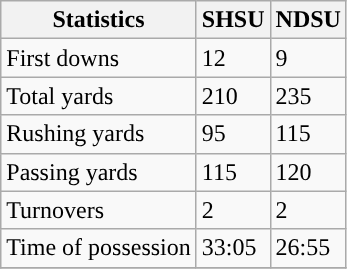<table class="wikitable" style="float: left;">
<tr>
<th>Statistics</th>
<th>SHSU</th>
<th>NDSU</th>
</tr>
<tr>
<td>First downs</td>
<td>12</td>
<td>9</td>
</tr>
<tr>
<td>Total yards</td>
<td>210</td>
<td>235</td>
</tr>
<tr>
<td>Rushing yards</td>
<td>95</td>
<td>115</td>
</tr>
<tr>
<td>Passing yards</td>
<td>115</td>
<td>120</td>
</tr>
<tr>
<td>Turnovers</td>
<td>2</td>
<td>2</td>
</tr>
<tr>
<td>Time of possession</td>
<td>33:05</td>
<td>26:55</td>
</tr>
<tr>
</tr>
</table>
